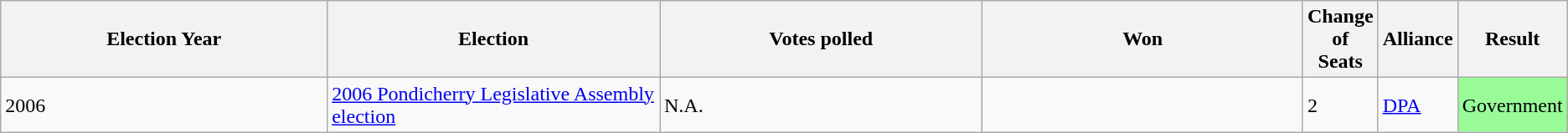<table class=wikitable>
<tr>
<th style="width:25%;" Style="background-color:#FFD700; color:black">Election Year</th>
<th style="width:25%;" Style="background-color:#FFD700; color:black">Election</th>
<th style="width:25%;" Style="background-color:#FFD700; color:black">Votes polled</th>
<th style="width:25%;" Style="background-color:#FFD700; color:black">Won</th>
<th style="width:25%;" Style="background-color:#FFD700; color:black">Change of Seats</th>
<th style="width:25%;" Style="background-color:#FFD700; color:black">Alliance</th>
<th style="width:25%;" Style="background-color:#FFD700; color:black">Result</th>
</tr>
<tr>
<td>2006</td>
<td><a href='#'>2006 Pondicherry Legislative Assembly election</a></td>
<td>N.A.</td>
<td></td>
<td>2</td>
<td><a href='#'>DPA</a></td>
<td ! style="background:#98FB98;">Government</td>
</tr>
</table>
